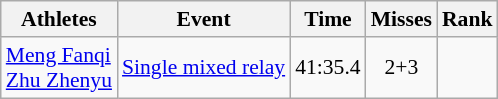<table class="wikitable" style="font-size:90%">
<tr>
<th>Athletes</th>
<th>Event</th>
<th>Time</th>
<th>Misses</th>
<th>Rank</th>
</tr>
<tr align=center>
<td align=left><a href='#'>Meng Fanqi</a><br><a href='#'>Zhu Zhenyu</a></td>
<td align=left><a href='#'>Single mixed relay</a></td>
<td>41:35.4</td>
<td>2+3</td>
<td></td>
</tr>
</table>
